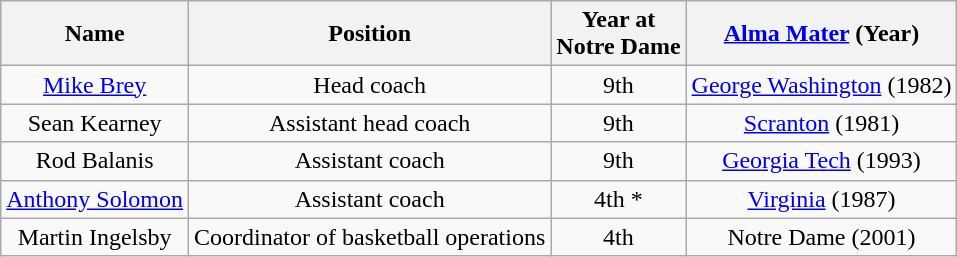<table class="wikitable">
<tr>
<th>Name</th>
<th>Position</th>
<th>Year at <br> Notre Dame</th>
<th><a href='#'>Alma Mater</a> (Year)</th>
</tr>
<tr align="center">
<td><a href='#'>Mike Brey</a></td>
<td>Head coach</td>
<td>9th</td>
<td><a href='#'>George Washington</a> (1982)</td>
</tr>
<tr align="center">
<td>Sean Kearney</td>
<td>Assistant head coach</td>
<td>9th</td>
<td><a href='#'>Scranton</a> (1981)</td>
</tr>
<tr align="center">
<td>Rod Balanis</td>
<td>Assistant coach</td>
<td>9th</td>
<td><a href='#'>Georgia Tech</a> (1993)</td>
</tr>
<tr align="center">
<td><a href='#'>Anthony Solomon</a></td>
<td>Assistant coach</td>
<td>4th *</td>
<td><a href='#'>Virginia</a> (1987)</td>
</tr>
<tr align="center">
<td>Martin Ingelsby</td>
<td>Coordinator of basketball operations</td>
<td>4th</td>
<td>Notre Dame (2001)</td>
</tr>
</table>
